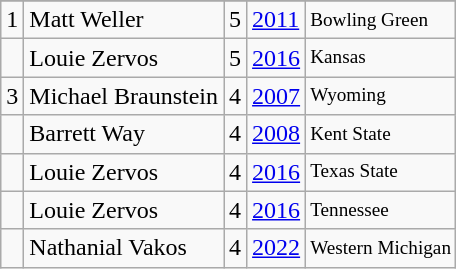<table class="wikitable">
<tr>
</tr>
<tr>
<td>1</td>
<td>Matt Weller</td>
<td>5</td>
<td><a href='#'>2011</a></td>
<td style="font-size:80%;">Bowling Green</td>
</tr>
<tr>
<td></td>
<td>Louie Zervos</td>
<td>5</td>
<td><a href='#'>2016</a></td>
<td style="font-size:80%;">Kansas</td>
</tr>
<tr>
<td>3</td>
<td>Michael Braunstein</td>
<td>4</td>
<td><a href='#'>2007</a></td>
<td style="font-size:80%;">Wyoming</td>
</tr>
<tr>
<td></td>
<td>Barrett Way</td>
<td>4</td>
<td><a href='#'>2008</a></td>
<td style="font-size:80%;">Kent State</td>
</tr>
<tr>
<td></td>
<td>Louie Zervos</td>
<td>4</td>
<td><a href='#'>2016</a></td>
<td style="font-size:80%;">Texas State</td>
</tr>
<tr>
<td></td>
<td>Louie Zervos</td>
<td>4</td>
<td><a href='#'>2016</a></td>
<td style="font-size:80%;">Tennessee</td>
</tr>
<tr>
<td></td>
<td>Nathanial Vakos</td>
<td>4</td>
<td><a href='#'>2022</a></td>
<td style="font-size:80%;">Western Michigan</td>
</tr>
</table>
